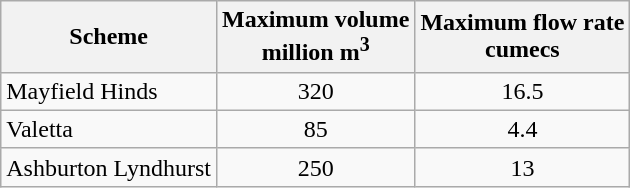<table class="wikitable">
<tr>
<th>Scheme</th>
<th>Maximum volume<br>million m<sup>3</sup></th>
<th>Maximum flow rate<br>cumecs</th>
</tr>
<tr>
<td>Mayfield Hinds</td>
<td align="center">320</td>
<td align="center">16.5</td>
</tr>
<tr>
<td>Valetta</td>
<td align="center">85</td>
<td align="center">4.4</td>
</tr>
<tr>
<td>Ashburton Lyndhurst</td>
<td align="center">250</td>
<td align="center">13</td>
</tr>
</table>
